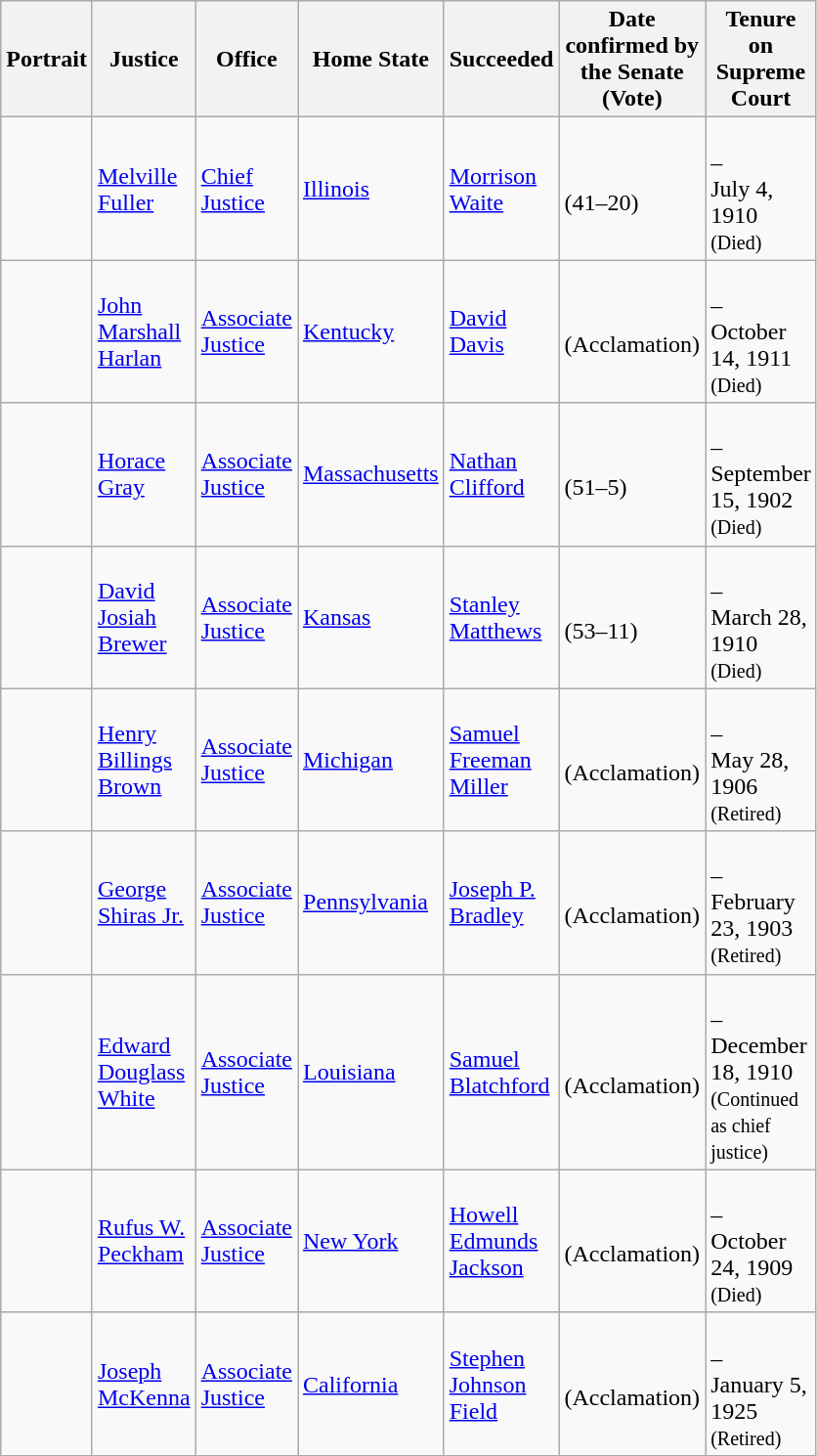<table class="wikitable sortable">
<tr>
<th scope="col" style="width: 10px;">Portrait</th>
<th scope="col" style="width: 10px;">Justice</th>
<th scope="col" style="width: 10px;">Office</th>
<th scope="col" style="width: 10px;">Home State</th>
<th scope="col" style="width: 10px;">Succeeded</th>
<th scope="col" style="width: 10px;">Date confirmed by the Senate<br>(Vote)</th>
<th scope="col" style="width: 10px;">Tenure on Supreme Court</th>
</tr>
<tr>
<td></td>
<td><a href='#'>Melville Fuller</a></td>
<td><a href='#'>Chief Justice</a></td>
<td><a href='#'>Illinois</a></td>
<td><a href='#'>Morrison Waite</a></td>
<td><br>(41–20)</td>
<td><br>–<br>July 4, 1910<br><small>(Died)</small></td>
</tr>
<tr>
<td></td>
<td><a href='#'>John Marshall Harlan</a></td>
<td><a href='#'>Associate Justice</a></td>
<td><a href='#'>Kentucky</a></td>
<td><a href='#'>David Davis</a></td>
<td><br>(Acclamation)</td>
<td><br>–<br>October 14, 1911<br><small>(Died)</small></td>
</tr>
<tr>
<td></td>
<td><a href='#'>Horace Gray</a></td>
<td><a href='#'>Associate Justice</a></td>
<td><a href='#'>Massachusetts</a></td>
<td><a href='#'>Nathan Clifford</a></td>
<td><br>(51–5)</td>
<td><br>–<br>September 15, 1902<br><small>(Died)</small></td>
</tr>
<tr>
<td></td>
<td><a href='#'>David Josiah Brewer</a></td>
<td><a href='#'>Associate Justice</a></td>
<td><a href='#'>Kansas</a></td>
<td><a href='#'>Stanley Matthews</a></td>
<td><br>(53–11)</td>
<td><br>–<br>March 28, 1910<br><small>(Died)</small></td>
</tr>
<tr>
<td></td>
<td><a href='#'>Henry Billings Brown</a></td>
<td><a href='#'>Associate Justice</a></td>
<td><a href='#'>Michigan</a></td>
<td><a href='#'>Samuel Freeman Miller</a></td>
<td><br>(Acclamation)</td>
<td><br>–<br>May 28, 1906<br><small>(Retired)</small></td>
</tr>
<tr>
<td></td>
<td><a href='#'>George Shiras Jr.</a></td>
<td><a href='#'>Associate Justice</a></td>
<td><a href='#'>Pennsylvania</a></td>
<td><a href='#'>Joseph P. Bradley</a></td>
<td><br>(Acclamation)</td>
<td><br>–<br>February 23, 1903<br><small>(Retired)</small></td>
</tr>
<tr>
<td></td>
<td><a href='#'>Edward Douglass White</a></td>
<td><a href='#'>Associate Justice</a></td>
<td><a href='#'>Louisiana</a></td>
<td><a href='#'>Samuel Blatchford</a></td>
<td><br>(Acclamation)</td>
<td><br>–<br>December 18, 1910<br><small><span>(Continued as chief justice)</span></small></td>
</tr>
<tr>
<td></td>
<td><a href='#'>Rufus W. Peckham</a></td>
<td><a href='#'>Associate Justice</a></td>
<td><a href='#'>New York</a></td>
<td><a href='#'>Howell Edmunds Jackson</a></td>
<td><br>(Acclamation)</td>
<td><br>–<br>October 24, 1909<br><small>(Died)</small></td>
</tr>
<tr>
<td></td>
<td><a href='#'>Joseph McKenna</a></td>
<td><a href='#'>Associate Justice</a></td>
<td><a href='#'>California</a></td>
<td><a href='#'>Stephen Johnson Field</a></td>
<td><br>(Acclamation)</td>
<td><br>–<br>January 5, 1925<br><small>(Retired)</small></td>
</tr>
<tr>
</tr>
</table>
